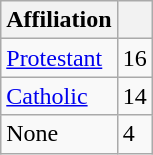<table class="wikitable sortable">
<tr>
<th>Affiliation</th>
<th></th>
</tr>
<tr>
<td><a href='#'>Protestant</a></td>
<td>16</td>
</tr>
<tr>
<td><a href='#'>Catholic</a></td>
<td>14</td>
</tr>
<tr>
<td>None</td>
<td>4</td>
</tr>
</table>
